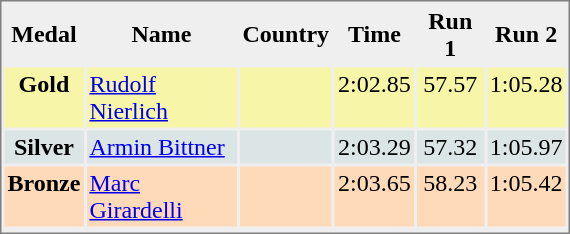<table style="border-style:solid;border-width:1px;border-color:#808080;background-color:#EFEFEF" cellspacing="2" cellpadding="2" width="380px">
<tr bgcolor="#EFEFEF">
<th>Medal</th>
<th>Name</th>
<th>Country</th>
<th>Time</th>
<th>Run 1</th>
<th>Run 2</th>
</tr>
<tr align="center" valign="top" bgcolor="#F7F6A8">
<th>Gold</th>
<td align="left"><a href='#'>Rudolf Nierlich</a></td>
<td align="left"></td>
<td>2:02.85</td>
<td>57.57</td>
<td>1:05.28</td>
</tr>
<tr align="center" valign="top" bgcolor="#DCE5E5">
<th>Silver</th>
<td align="left"><a href='#'>Armin Bittner</a></td>
<td align="left"></td>
<td>2:03.29</td>
<td>57.32</td>
<td>1:05.97</td>
</tr>
<tr align="center" valign="top" bgcolor="#FFDAB9">
<th>Bronze</th>
<td align="left"><a href='#'>Marc Girardelli</a></td>
<td align="left"></td>
<td>2:03.65</td>
<td>58.23</td>
<td>1:05.42</td>
</tr>
<tr align="center" valign="top" bgcolor="#FFFFFF">
</tr>
</table>
